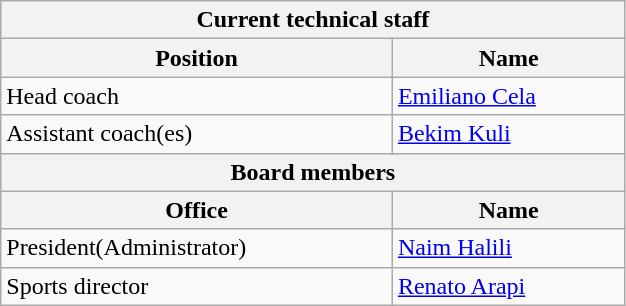<table class="wikitable" width=33% style="text-align: center;font-size:100%;">
<tr>
<th colspan="2">Current technical staff</th>
</tr>
<tr>
<th>Position</th>
<th>Name</th>
</tr>
<tr>
<td align=left>Head coach</td>
<td align=left> <a href='#'>Emiliano Cela</a></td>
</tr>
<tr>
<td align=left>Assistant coach(es)</td>
<td align=left> <a href='#'>Bekim Kuli</a></td>
</tr>
<tr>
<th colspan="2">Board members</th>
</tr>
<tr>
<th>Office</th>
<th>Name</th>
</tr>
<tr>
<td align=left>President(Administrator)</td>
<td align=left> <a href='#'>Naim Halili</a></td>
</tr>
<tr>
<td align=left>Sports director</td>
<td align=left> <a href='#'>Renato Arapi</a></td>
</tr>
</table>
